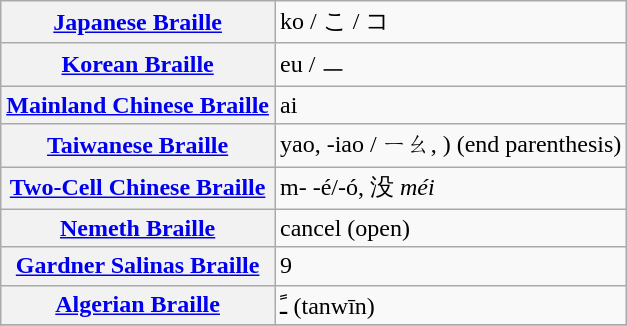<table class="wikitable">
<tr>
<th align=left><a href='#'>Japanese Braille</a></th>
<td>ko / こ / コ </td>
</tr>
<tr>
<th align=left><a href='#'>Korean Braille</a></th>
<td>eu / ㅡ </td>
</tr>
<tr>
<th align=left><a href='#'>Mainland Chinese Braille</a></th>
<td>ai </td>
</tr>
<tr>
<th align=left><a href='#'>Taiwanese Braille</a></th>
<td>yao, -iao / ㄧㄠ, ) (end parenthesis)</td>
</tr>
<tr>
<th align=left><a href='#'>Two-Cell Chinese Braille</a></th>
<td>m- -é/-ó, 没 <em>méi</em></td>
</tr>
<tr>
<th align=left><a href='#'>Nemeth Braille</a></th>
<td>cancel (open) </td>
</tr>
<tr>
<th align=left><a href='#'>Gardner Salinas Braille</a></th>
<td>9 </td>
</tr>
<tr>
<th align=left><a href='#'>Algerian Braille</a></th>
<td>ـً (tanwīn) ‎</td>
</tr>
<tr>
</tr>
</table>
